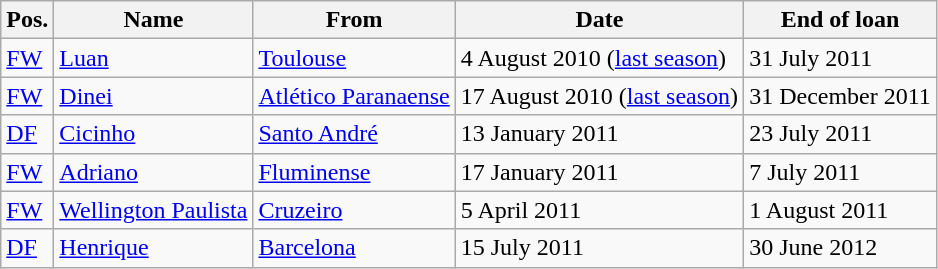<table class="wikitable">
<tr>
<th>Pos.</th>
<th>Name</th>
<th>From</th>
<th>Date</th>
<th>End of loan</th>
</tr>
<tr>
<td><a href='#'>FW</a></td>
<td> <a href='#'>Luan</a></td>
<td> <a href='#'>Toulouse</a></td>
<td>4 August 2010 (<a href='#'>last season</a>)</td>
<td>31 July 2011</td>
</tr>
<tr>
<td><a href='#'>FW</a></td>
<td> <a href='#'>Dinei</a></td>
<td> <a href='#'>Atlético Paranaense</a></td>
<td>17 August 2010 (<a href='#'>last season</a>)</td>
<td>31 December 2011</td>
</tr>
<tr>
<td><a href='#'>DF</a></td>
<td> <a href='#'>Cicinho</a></td>
<td> <a href='#'>Santo André</a></td>
<td>13 January 2011</td>
<td>23 July 2011</td>
</tr>
<tr>
<td><a href='#'>FW</a></td>
<td> <a href='#'>Adriano</a></td>
<td> <a href='#'>Fluminense</a></td>
<td>17 January 2011</td>
<td>7 July 2011</td>
</tr>
<tr>
<td><a href='#'>FW</a></td>
<td> <a href='#'>Wellington Paulista</a></td>
<td> <a href='#'>Cruzeiro</a></td>
<td>5 April 2011</td>
<td>1 August 2011</td>
</tr>
<tr>
<td><a href='#'>DF</a></td>
<td> <a href='#'>Henrique</a></td>
<td> <a href='#'>Barcelona</a></td>
<td>15 July 2011</td>
<td>30 June 2012</td>
</tr>
</table>
